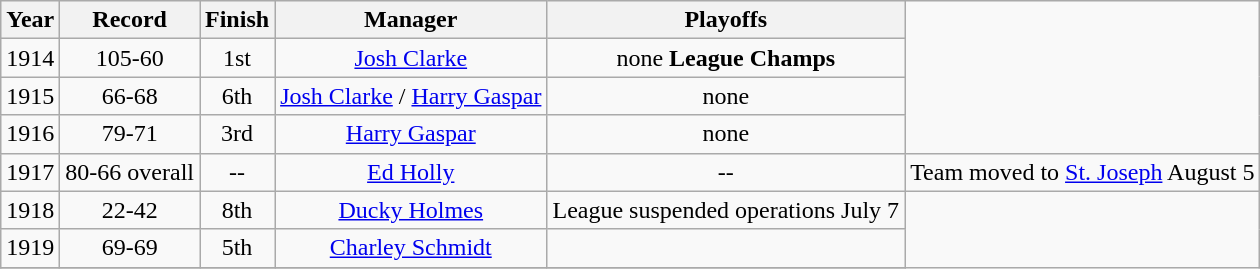<table class="wikitable">
<tr style="background: #F2F2F2;">
<th>Year</th>
<th>Record</th>
<th>Finish</th>
<th>Manager</th>
<th>Playoffs</th>
</tr>
<tr align=center>
<td>1914</td>
<td>105-60</td>
<td>1st</td>
<td><a href='#'>Josh Clarke</a></td>
<td>none   <strong>League Champs</strong></td>
</tr>
<tr align=center>
<td>1915</td>
<td>66-68</td>
<td>6th</td>
<td><a href='#'>Josh Clarke</a> / <a href='#'>Harry Gaspar</a></td>
<td>none</td>
</tr>
<tr align=center>
<td>1916</td>
<td>79-71</td>
<td>3rd</td>
<td><a href='#'>Harry Gaspar</a></td>
<td>none</td>
</tr>
<tr align=center>
<td>1917</td>
<td>80-66 overall</td>
<td>--</td>
<td><a href='#'>Ed Holly</a></td>
<td>--</td>
<td>Team moved to <a href='#'>St. Joseph</a> August 5</td>
</tr>
<tr align=center>
<td>1918</td>
<td>22-42</td>
<td>8th</td>
<td><a href='#'>Ducky Holmes</a></td>
<td>League suspended operations July 7</td>
</tr>
<tr align=center>
<td>1919</td>
<td>69-69</td>
<td>5th</td>
<td><a href='#'>Charley Schmidt</a></td>
<td></td>
</tr>
<tr align=center>
</tr>
</table>
